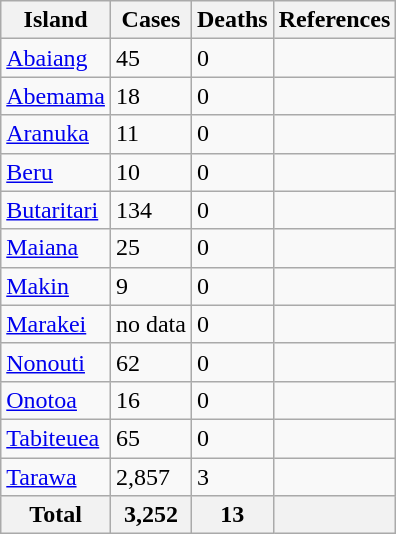<table class="wikitable sortable">
<tr>
<th>Island</th>
<th>Cases</th>
<th>Deaths</th>
<th>References</th>
</tr>
<tr>
<td><a href='#'>Abaiang</a></td>
<td>45</td>
<td>0</td>
<td></td>
</tr>
<tr>
<td><a href='#'>Abemama</a></td>
<td>18</td>
<td>0</td>
<td></td>
</tr>
<tr>
<td><a href='#'>Aranuka</a></td>
<td>11</td>
<td>0</td>
<td></td>
</tr>
<tr>
<td><a href='#'>Beru</a></td>
<td>10</td>
<td>0</td>
<td></td>
</tr>
<tr>
<td><a href='#'>Butaritari</a></td>
<td>134</td>
<td>0</td>
<td></td>
</tr>
<tr>
<td><a href='#'>Maiana</a></td>
<td>25</td>
<td>0</td>
<td></td>
</tr>
<tr>
<td><a href='#'>Makin</a></td>
<td>9</td>
<td>0</td>
<td></td>
</tr>
<tr>
<td><a href='#'>Marakei</a></td>
<td>no data</td>
<td>0</td>
<td></td>
</tr>
<tr>
<td><a href='#'>Nonouti</a></td>
<td>62</td>
<td>0</td>
<td></td>
</tr>
<tr>
<td><a href='#'>Onotoa</a></td>
<td>16</td>
<td>0</td>
<td></td>
</tr>
<tr>
<td><a href='#'>Tabiteuea</a></td>
<td>65</td>
<td>0</td>
<td></td>
</tr>
<tr>
<td><a href='#'>Tarawa</a></td>
<td>2,857</td>
<td>3</td>
<td></td>
</tr>
<tr>
<th>Total</th>
<th>3,252</th>
<th>13</th>
<th></th>
</tr>
</table>
